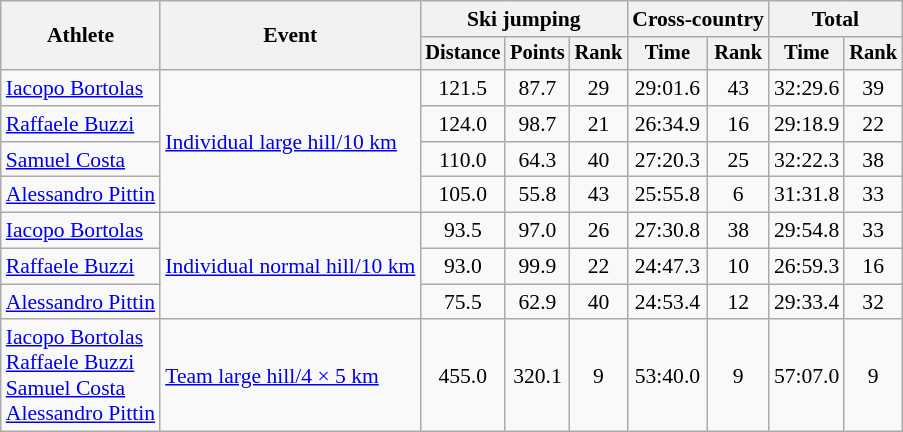<table class=wikitable style=font-size:90%;text-align:center>
<tr>
<th rowspan=2>Athlete</th>
<th rowspan=2>Event</th>
<th colspan=3>Ski jumping</th>
<th colspan=2>Cross-country</th>
<th colspan=2>Total</th>
</tr>
<tr style="font-size:95%">
<th>Distance</th>
<th>Points</th>
<th>Rank</th>
<th>Time</th>
<th>Rank</th>
<th>Time</th>
<th>Rank</th>
</tr>
<tr>
<td align=left><a href='#'>Iacopo Bortolas</a></td>
<td align=left rowspan=4><a href='#'>Individual large hill/10 km</a></td>
<td>121.5</td>
<td>87.7</td>
<td>29</td>
<td>29:01.6</td>
<td>43</td>
<td>32:29.6</td>
<td>39</td>
</tr>
<tr>
<td align=left><a href='#'>Raffaele Buzzi</a></td>
<td>124.0</td>
<td>98.7</td>
<td>21</td>
<td>26:34.9</td>
<td>16</td>
<td>29:18.9</td>
<td>22</td>
</tr>
<tr>
<td align=left><a href='#'>Samuel Costa</a></td>
<td>110.0</td>
<td>64.3</td>
<td>40</td>
<td>27:20.3</td>
<td>25</td>
<td>32:22.3</td>
<td>38</td>
</tr>
<tr>
<td align=left><a href='#'>Alessandro Pittin</a></td>
<td>105.0</td>
<td>55.8</td>
<td>43</td>
<td>25:55.8</td>
<td>6</td>
<td>31:31.8</td>
<td>33</td>
</tr>
<tr>
<td align=left><a href='#'>Iacopo Bortolas</a></td>
<td align=left rowspan=3><a href='#'>Individual normal hill/10 km</a></td>
<td>93.5</td>
<td>97.0</td>
<td>26</td>
<td>27:30.8</td>
<td>38</td>
<td>29:54.8</td>
<td>33</td>
</tr>
<tr>
<td align=left><a href='#'>Raffaele Buzzi</a></td>
<td>93.0</td>
<td>99.9</td>
<td>22</td>
<td>24:47.3</td>
<td>10</td>
<td>26:59.3</td>
<td>16</td>
</tr>
<tr>
<td align=left><a href='#'>Alessandro Pittin</a></td>
<td>75.5</td>
<td>62.9</td>
<td>40</td>
<td>24:53.4</td>
<td>12</td>
<td>29:33.4</td>
<td>32</td>
</tr>
<tr>
<td align=left><a href='#'>Iacopo Bortolas</a><br><a href='#'>Raffaele Buzzi</a><br><a href='#'>Samuel Costa</a><br><a href='#'>Alessandro Pittin</a></td>
<td align=left><a href='#'>Team large hill/4 × 5 km</a></td>
<td>455.0</td>
<td>320.1</td>
<td>9</td>
<td>53:40.0</td>
<td>9</td>
<td>57:07.0</td>
<td>9</td>
</tr>
</table>
